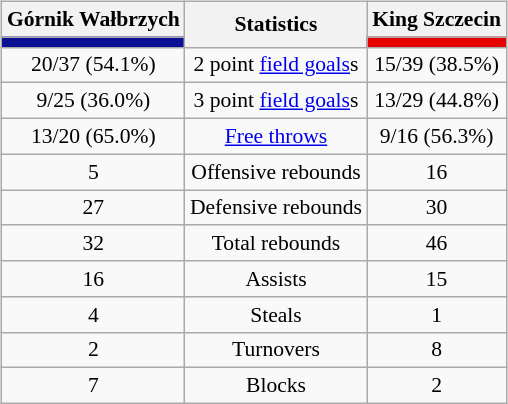<table style="width:100%;">
<tr>
<td valign=top align=right width=33%><br>












</td>
<td style="vertical-align:top; align:center; width:33%;"><br><table style="width:100%;">
<tr>
<td style="width=50%;"></td>
<td></td>
<td style="width=50%;"></td>
</tr>
</table>
<br><table class="wikitable" style="font-size:90%; text-align:center; margin:auto;" align=center>
<tr>
<th>Górnik Wałbrzych</th>
<th rowspan=2>Statistics</th>
<th>King Szczecin</th>
</tr>
<tr>
<td style="background:#0A1195;"></td>
<td style="background:#E60000;"></td>
</tr>
<tr>
<td>20/37 (54.1%)</td>
<td>2 point <a href='#'>field goals</a>s</td>
<td>15/39 (38.5%)</td>
</tr>
<tr>
<td>9/25 (36.0%)</td>
<td>3 point <a href='#'>field goals</a>s</td>
<td>13/29 (44.8%)</td>
</tr>
<tr>
<td>13/20 (65.0%)</td>
<td><a href='#'>Free throws</a></td>
<td>9/16 (56.3%)</td>
</tr>
<tr>
<td>5</td>
<td>Offensive rebounds</td>
<td>16</td>
</tr>
<tr>
<td>27</td>
<td>Defensive rebounds</td>
<td>30</td>
</tr>
<tr>
<td>32</td>
<td>Total rebounds</td>
<td>46</td>
</tr>
<tr>
<td>16</td>
<td>Assists</td>
<td>15</td>
</tr>
<tr>
<td>4</td>
<td>Steals</td>
<td>1</td>
</tr>
<tr>
<td>2</td>
<td>Turnovers</td>
<td>8</td>
</tr>
<tr>
<td>7</td>
<td>Blocks</td>
<td>2</td>
</tr>
</table>
</td>
<td style="vertical-align:top; align:left; width:33%;"><br>











</td>
</tr>
</table>
